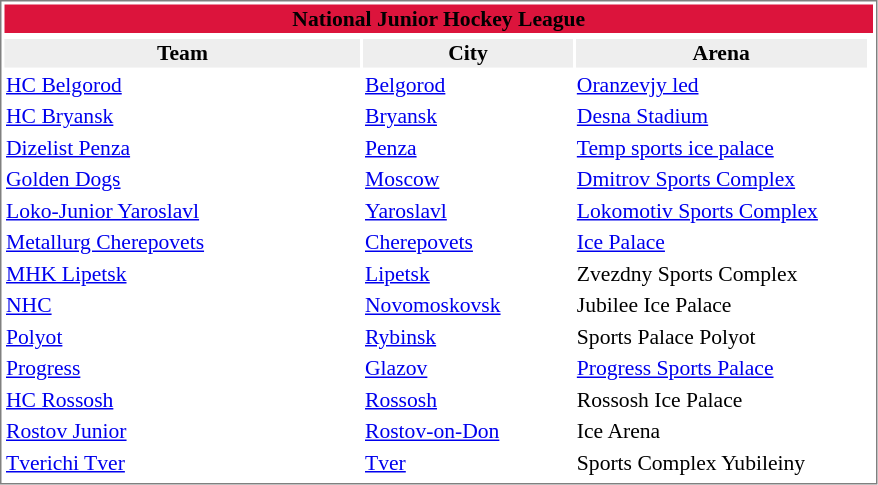<table cellpadding="0">
<tr align="left" style="vertical-align: top">
<td></td>
<td><br><table cellpadding="1" width="585px" style="font-size: 90%; border: 1px solid gray;">
<tr>
<td bgcolor="#DC143C" align="center" colspan="7"><strong><span>National Junior Hockey League</span></strong></td>
</tr>
<tr>
</tr>
<tr>
<th style="background: #eeeeee;" width="245">Team</th>
<th style="background: #eeeeee;" width="140">City</th>
<th style="background: #eeeeee;" width="200">Arena</th>
</tr>
<tr>
<td><a href='#'>HC Belgorod</a></td>
<td> <a href='#'>Belgorod</a></td>
<td><a href='#'>Oranzevjy led</a></td>
<td></td>
</tr>
<tr>
<td><a href='#'>HC Bryansk</a></td>
<td> <a href='#'>Bryansk</a></td>
<td><a href='#'>Desna Stadium</a></td>
<td></td>
</tr>
<tr>
<td><a href='#'>Dizelist Penza</a></td>
<td> <a href='#'>Penza</a></td>
<td><a href='#'>Temp sports ice palace</a></td>
<td></td>
</tr>
<tr>
<td><a href='#'>Golden Dogs</a></td>
<td> <a href='#'>Moscow</a></td>
<td><a href='#'>Dmitrov Sports Complex</a></td>
<td></td>
</tr>
<tr>
<td><a href='#'>Loko-Junior Yaroslavl</a></td>
<td> <a href='#'>Yaroslavl</a></td>
<td><a href='#'>Lokomotiv Sports Complex</a></td>
<td></td>
</tr>
<tr>
<td><a href='#'>Metallurg Cherepovets</a></td>
<td> <a href='#'>Cherepovets</a></td>
<td><a href='#'>Ice Palace</a></td>
<td></td>
</tr>
<tr>
<td><a href='#'>MHK Lipetsk</a></td>
<td> <a href='#'>Lipetsk</a></td>
<td>Zvezdny Sports Complex</td>
<td></td>
</tr>
<tr>
<td><a href='#'>NHC</a></td>
<td> <a href='#'>Novomoskovsk</a></td>
<td>Jubilee Ice Palace</td>
<td></td>
</tr>
<tr>
<td><a href='#'>Polyot</a></td>
<td> <a href='#'>Rybinsk</a></td>
<td>Sports Palace Polyot</td>
<td></td>
</tr>
<tr>
<td><a href='#'>Progress</a></td>
<td> <a href='#'>Glazov</a></td>
<td><a href='#'>Progress Sports Palace</a></td>
<td></td>
</tr>
<tr>
<td><a href='#'>HC Rossosh</a></td>
<td> <a href='#'>Rossosh</a></td>
<td>Rossosh Ice Palace</td>
</tr>
<tr>
<td><a href='#'>Rostov Junior</a></td>
<td> <a href='#'>Rostov-on-Don</a></td>
<td>Ice Arena</td>
</tr>
<tr>
<td><a href='#'>Tverichi Tver</a></td>
<td> <a href='#'>Tver</a></td>
<td>Sports Complex Yubileiny</td>
<td></td>
</tr>
<tr>
</tr>
</table>
</td>
</tr>
</table>
